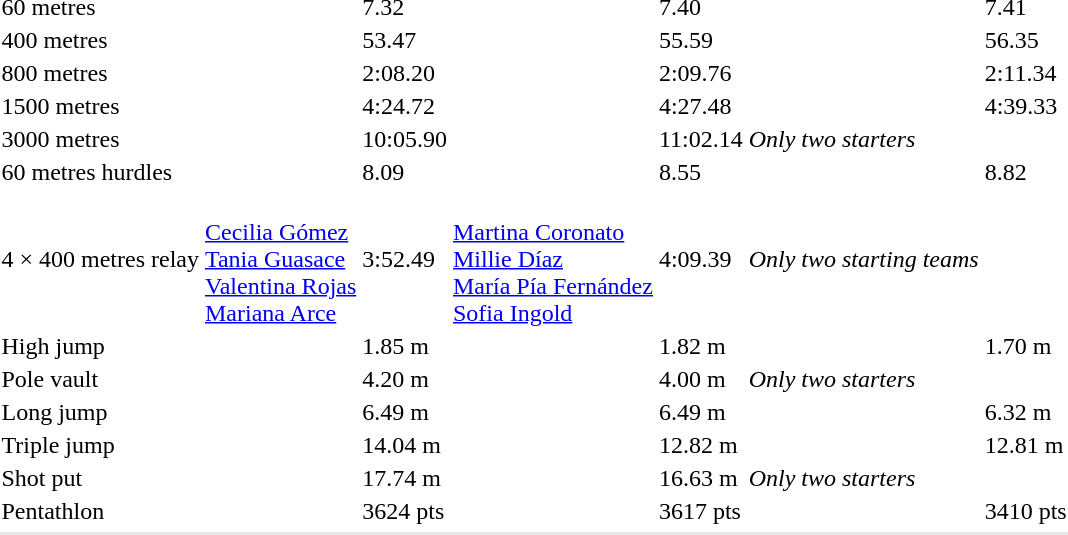<table>
<tr>
<td>60 metres</td>
<td></td>
<td>7.32</td>
<td></td>
<td>7.40</td>
<td></td>
<td>7.41</td>
</tr>
<tr>
<td>400 metres</td>
<td></td>
<td>53.47</td>
<td></td>
<td>55.59</td>
<td></td>
<td>56.35</td>
</tr>
<tr>
<td>800 metres</td>
<td></td>
<td>2:08.20 </td>
<td></td>
<td>2:09.76</td>
<td></td>
<td>2:11.34</td>
</tr>
<tr>
<td>1500 metres</td>
<td></td>
<td>4:24.72 </td>
<td></td>
<td>4:27.48</td>
<td></td>
<td>4:39.33</td>
</tr>
<tr>
<td>3000 metres</td>
<td></td>
<td>10:05.90</td>
<td></td>
<td>11:02.14</td>
<td colspan=2><em>Only two starters</em></td>
</tr>
<tr>
<td>60 metres hurdles</td>
<td></td>
<td>8.09 </td>
<td></td>
<td>8.55</td>
<td></td>
<td>8.82</td>
</tr>
<tr>
<td>4 × 400 metres relay</td>
<td><br><a href='#'>Cecilia Gómez</a><br><a href='#'>Tania Guasace</a><br><a href='#'>Valentina Rojas</a><br><a href='#'>Mariana Arce</a></td>
<td>3:52.49</td>
<td><br><a href='#'>Martina Coronato</a><br><a href='#'>Millie Díaz</a><br><a href='#'>María Pía Fernández</a><br><a href='#'>Sofia Ingold</a></td>
<td>4:09.39</td>
<td col=2><em>Only two starting teams</em></td>
</tr>
<tr>
<td>High jump</td>
<td></td>
<td>1.85 m </td>
<td></td>
<td>1.82 m</td>
<td><br></td>
<td>1.70 m</td>
</tr>
<tr>
<td>Pole vault</td>
<td></td>
<td>4.20 m </td>
<td></td>
<td>4.00 m</td>
<td colspan=2><em>Only two starters</em></td>
</tr>
<tr>
<td>Long jump</td>
<td></td>
<td>6.49 m</td>
<td></td>
<td>6.49 m</td>
<td></td>
<td>6.32 m</td>
</tr>
<tr>
<td>Triple jump</td>
<td></td>
<td>14.04 m </td>
<td></td>
<td>12.82 m</td>
<td></td>
<td>12.81 m</td>
</tr>
<tr>
<td>Shot put</td>
<td></td>
<td>17.74 m </td>
<td></td>
<td>16.63 m</td>
<td colspan=2><em>Only two starters</em></td>
</tr>
<tr>
<td>Pentathlon</td>
<td></td>
<td>3624 pts</td>
<td></td>
<td>3617 pts</td>
<td></td>
<td>3410 pts</td>
</tr>
<tr>
</tr>
<tr bgcolor= e8e8e8>
<td colspan=7></td>
</tr>
</table>
